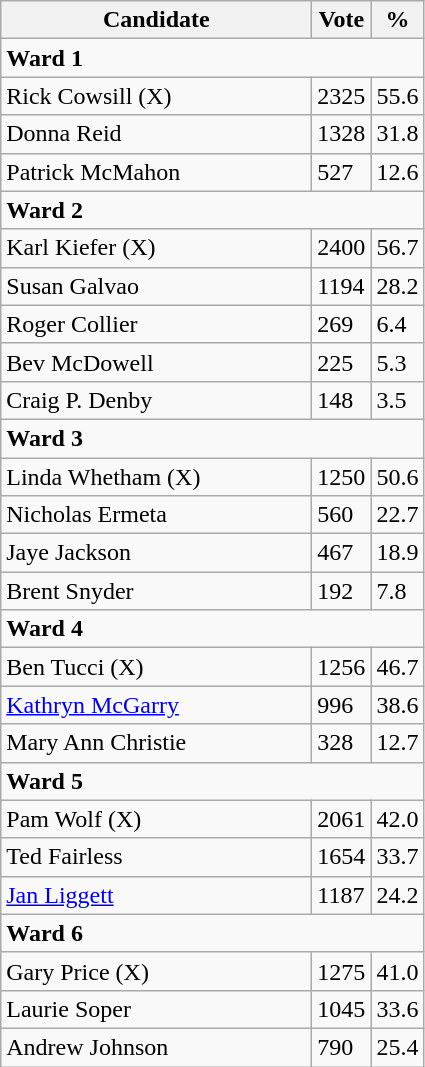<table class="wikitable">
<tr>
<th bgcolor="#DDDDFF" width="200px">Candidate</th>
<th bgcolor="#DDDDFF">Vote</th>
<th bgcolor="#DDDDFF">%</th>
</tr>
<tr>
<td colspan="4"><strong>Ward 1</strong></td>
</tr>
<tr>
<td>Rick Cowsill (X)</td>
<td>2325</td>
<td>55.6</td>
</tr>
<tr>
<td>Donna Reid</td>
<td>1328</td>
<td>31.8</td>
</tr>
<tr>
<td>Patrick McMahon</td>
<td>527</td>
<td>12.6</td>
</tr>
<tr>
<td colspan="4"><strong>Ward 2</strong></td>
</tr>
<tr>
<td>Karl Kiefer (X)</td>
<td>2400</td>
<td>56.7</td>
</tr>
<tr>
<td>Susan Galvao</td>
<td>1194</td>
<td>28.2</td>
</tr>
<tr>
<td>Roger Collier</td>
<td>269</td>
<td>6.4</td>
</tr>
<tr>
<td>Bev McDowell</td>
<td>225</td>
<td>5.3</td>
</tr>
<tr>
<td>Craig P. Denby</td>
<td>148</td>
<td>3.5</td>
</tr>
<tr>
<td colspan="4"><strong>Ward 3</strong></td>
</tr>
<tr>
<td>Linda Whetham (X)</td>
<td>1250</td>
<td>50.6</td>
</tr>
<tr>
<td>Nicholas Ermeta</td>
<td>560</td>
<td>22.7</td>
</tr>
<tr>
<td>Jaye Jackson</td>
<td>467</td>
<td>18.9</td>
</tr>
<tr>
<td>Brent Snyder</td>
<td>192</td>
<td>7.8</td>
</tr>
<tr>
<td colspan="4"><strong>Ward 4</strong></td>
</tr>
<tr>
<td>Ben Tucci (X)</td>
<td>1256</td>
<td>46.7</td>
</tr>
<tr>
<td><a href='#'>Kathryn McGarry</a></td>
<td>996</td>
<td>38.6</td>
</tr>
<tr>
<td>Mary Ann Christie</td>
<td>328</td>
<td>12.7</td>
</tr>
<tr>
<td colspan="4"><strong>Ward 5</strong></td>
</tr>
<tr>
<td>Pam Wolf  (X)</td>
<td>2061</td>
<td>42.0</td>
</tr>
<tr>
<td>Ted Fairless</td>
<td>1654</td>
<td>33.7</td>
</tr>
<tr>
<td><a href='#'>Jan Liggett</a></td>
<td>1187</td>
<td>24.2</td>
</tr>
<tr>
<td colspan="4"><strong>Ward 6</strong></td>
</tr>
<tr>
<td>Gary Price (X)</td>
<td>1275</td>
<td>41.0</td>
</tr>
<tr>
<td>Laurie Soper</td>
<td>1045</td>
<td>33.6</td>
</tr>
<tr>
<td>Andrew Johnson</td>
<td>790</td>
<td>25.4</td>
</tr>
</table>
